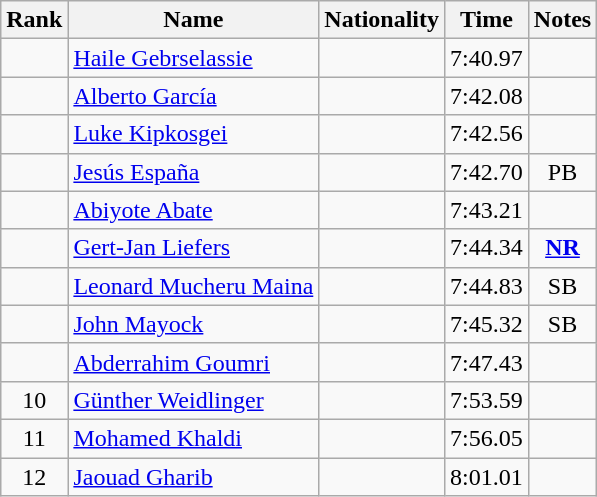<table class="wikitable sortable" style="text-align:center">
<tr>
<th>Rank</th>
<th>Name</th>
<th>Nationality</th>
<th>Time</th>
<th>Notes</th>
</tr>
<tr>
<td></td>
<td align="left"><a href='#'>Haile Gebrselassie</a></td>
<td align=left></td>
<td>7:40.97</td>
<td></td>
</tr>
<tr>
<td></td>
<td align="left"><a href='#'>Alberto García</a></td>
<td align=left></td>
<td>7:42.08</td>
<td></td>
</tr>
<tr>
<td></td>
<td align="left"><a href='#'>Luke Kipkosgei</a></td>
<td align=left></td>
<td>7:42.56</td>
<td></td>
</tr>
<tr>
<td></td>
<td align="left"><a href='#'>Jesús España</a></td>
<td align=left></td>
<td>7:42.70</td>
<td>PB</td>
</tr>
<tr>
<td></td>
<td align="left"><a href='#'>Abiyote Abate</a></td>
<td align=left></td>
<td>7:43.21</td>
<td></td>
</tr>
<tr>
<td></td>
<td align="left"><a href='#'>Gert-Jan Liefers</a></td>
<td align=left></td>
<td>7:44.34</td>
<td><strong><a href='#'>NR</a></strong></td>
</tr>
<tr>
<td></td>
<td align="left"><a href='#'>Leonard Mucheru Maina</a></td>
<td align=left></td>
<td>7:44.83</td>
<td>SB</td>
</tr>
<tr>
<td></td>
<td align="left"><a href='#'>John Mayock</a></td>
<td align=left></td>
<td>7:45.32</td>
<td>SB</td>
</tr>
<tr>
<td></td>
<td align="left"><a href='#'>Abderrahim Goumri</a></td>
<td align=left></td>
<td>7:47.43</td>
<td></td>
</tr>
<tr>
<td>10</td>
<td align="left"><a href='#'>Günther Weidlinger</a></td>
<td align=left></td>
<td>7:53.59</td>
<td></td>
</tr>
<tr>
<td>11</td>
<td align="left"><a href='#'>Mohamed Khaldi</a></td>
<td align=left></td>
<td>7:56.05</td>
<td></td>
</tr>
<tr>
<td>12</td>
<td align="left"><a href='#'>Jaouad Gharib</a></td>
<td align=left></td>
<td>8:01.01</td>
<td></td>
</tr>
</table>
